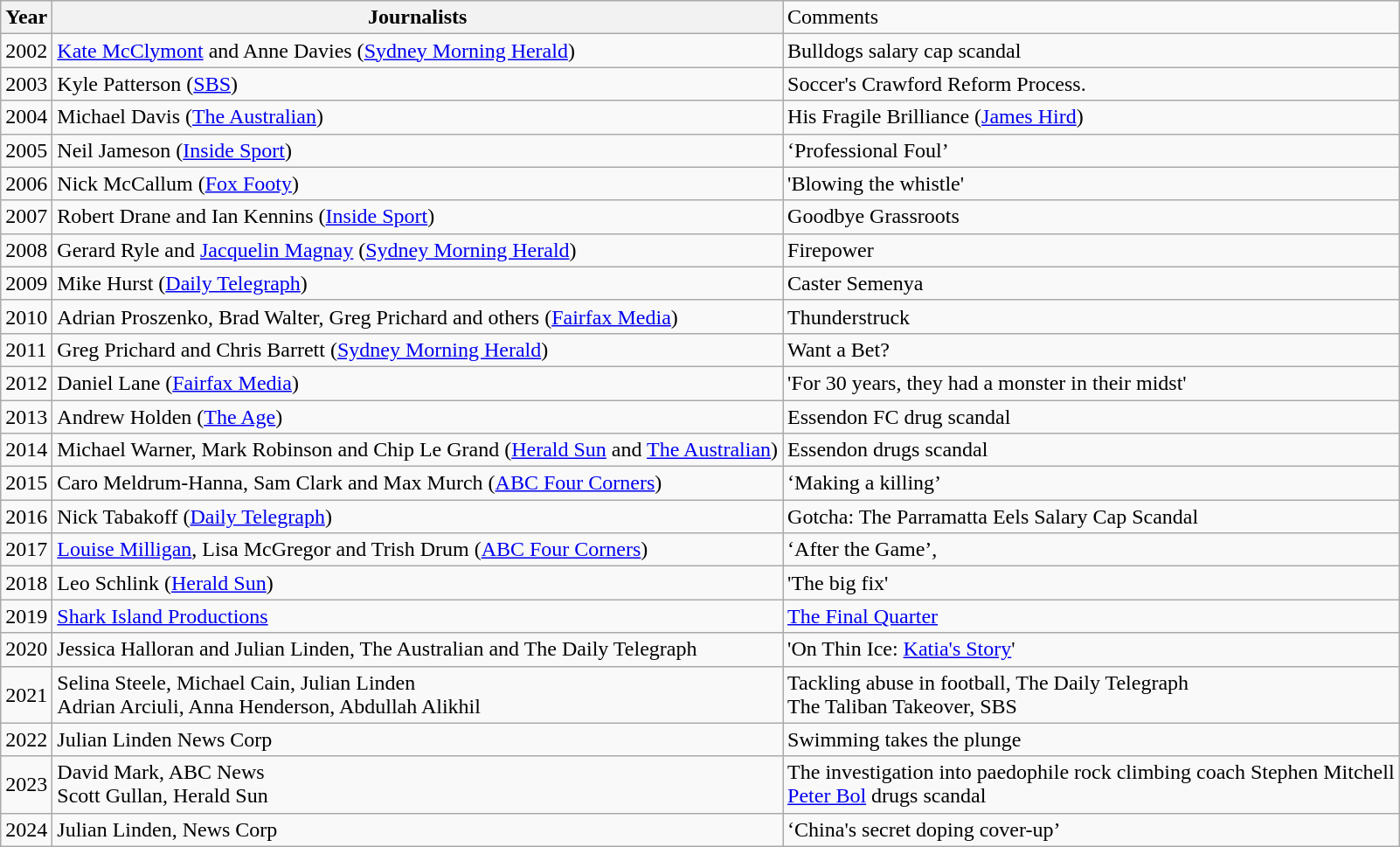<table class="wikitable">
<tr>
<th>Year</th>
<th>Journalists</th>
<td>Comments</td>
</tr>
<tr>
<td>2002</td>
<td><a href='#'>Kate McClymont</a> and Anne Davies (<a href='#'>Sydney Morning Herald</a>)</td>
<td>Bulldogs salary cap scandal</td>
</tr>
<tr>
<td>2003</td>
<td>Kyle Patterson (<a href='#'>SBS</a>)</td>
<td>Soccer's Crawford Reform Process.</td>
</tr>
<tr>
<td>2004</td>
<td>Michael Davis (<a href='#'>The Australian</a>)</td>
<td>His Fragile Brilliance (<a href='#'>James Hird</a>)</td>
</tr>
<tr>
<td>2005</td>
<td>Neil Jameson (<a href='#'>Inside Sport</a>)</td>
<td>‘Professional Foul’</td>
</tr>
<tr>
<td>2006</td>
<td>Nick McCallum (<a href='#'>Fox Footy</a>)</td>
<td>'Blowing the whistle'</td>
</tr>
<tr>
<td>2007</td>
<td>Robert Drane and Ian Kennins (<a href='#'>Inside Sport</a>)</td>
<td>Goodbye Grassroots</td>
</tr>
<tr>
<td>2008</td>
<td>Gerard Ryle and <a href='#'>Jacquelin Magnay</a> (<a href='#'>Sydney Morning Herald</a>)</td>
<td>Firepower</td>
</tr>
<tr>
<td>2009</td>
<td>Mike Hurst (<a href='#'>Daily Telegraph</a>)</td>
<td>Caster Semenya</td>
</tr>
<tr>
<td>2010</td>
<td>Adrian Proszenko, Brad Walter, Greg Prichard and others (<a href='#'>Fairfax Media</a>)</td>
<td>Thunderstruck</td>
</tr>
<tr>
<td>2011</td>
<td>Greg Prichard and Chris Barrett (<a href='#'>Sydney Morning Herald</a>)</td>
<td>Want a Bet?</td>
</tr>
<tr>
<td>2012</td>
<td>Daniel Lane (<a href='#'>Fairfax Media</a>)</td>
<td>'For 30 years, they had a monster in their midst'</td>
</tr>
<tr>
<td>2013</td>
<td>Andrew Holden (<a href='#'>The Age</a>)</td>
<td>Essendon FC drug scandal</td>
</tr>
<tr>
<td>2014</td>
<td>Michael Warner, Mark Robinson and Chip Le Grand (<a href='#'>Herald Sun</a> and <a href='#'>The Australian</a>)</td>
<td>Essendon drugs scandal</td>
</tr>
<tr>
<td>2015</td>
<td>Caro Meldrum-Hanna, Sam Clark and Max Murch (<a href='#'>ABC Four Corners</a>)</td>
<td>‘Making a killing’</td>
</tr>
<tr>
<td>2016</td>
<td>Nick Tabakoff (<a href='#'>Daily Telegraph</a>)</td>
<td>Gotcha: The Parramatta Eels Salary Cap Scandal</td>
</tr>
<tr>
<td>2017</td>
<td><a href='#'>Louise Milligan</a>, Lisa McGregor and Trish Drum (<a href='#'>ABC Four Corners</a>)</td>
<td>‘After the Game’,</td>
</tr>
<tr>
<td>2018</td>
<td>Leo Schlink (<a href='#'>Herald Sun</a>)</td>
<td>'The big fix'</td>
</tr>
<tr>
<td>2019</td>
<td><a href='#'>Shark Island Productions</a></td>
<td><a href='#'>The Final Quarter</a></td>
</tr>
<tr>
<td>2020</td>
<td>Jessica Halloran and Julian Linden, The Australian and The Daily Telegraph</td>
<td>'On Thin Ice: <a href='#'>Katia's Story</a>'</td>
</tr>
<tr>
<td>2021</td>
<td>Selina Steele, Michael Cain, Julian Linden <br> Adrian Arciuli, Anna Henderson, Abdullah Alikhil</td>
<td>Tackling abuse in football, The Daily Telegraph<br>The Taliban Takeover, SBS</td>
</tr>
<tr>
<td>2022</td>
<td>Julian Linden News Corp</td>
<td>Swimming takes the plunge</td>
</tr>
<tr>
<td>2023</td>
<td>David Mark, ABC News <br> Scott Gullan, Herald Sun</td>
<td>The investigation into paedophile rock climbing coach Stephen Mitchell <br>  <a href='#'>Peter Bol</a> drugs scandal</td>
</tr>
<tr>
<td>2024</td>
<td>Julian Linden, News Corp</td>
<td>‘China's secret doping cover-up’</td>
</tr>
</table>
